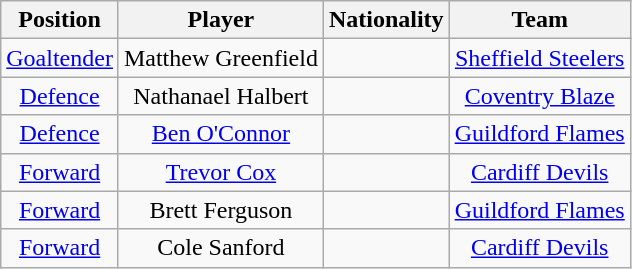<table class="wikitable">
<tr>
<th>Position</th>
<th>Player</th>
<th>Nationality</th>
<th>Team</th>
</tr>
<tr align="center">
<td><a href='#'>Goaltender</a></td>
<td>Matthew Greenfield</td>
<td></td>
<td><a href='#'>Sheffield Steelers</a></td>
</tr>
<tr align="center">
<td><a href='#'>Defence</a></td>
<td>Nathanael Halbert</td>
<td></td>
<td><a href='#'>Coventry Blaze</a></td>
</tr>
<tr align="center">
<td><a href='#'>Defence</a></td>
<td><a href='#'>Ben O'Connor</a></td>
<td></td>
<td><a href='#'>Guildford Flames</a></td>
</tr>
<tr align="center">
<td><a href='#'>Forward</a></td>
<td><a href='#'>Trevor Cox</a></td>
<td></td>
<td><a href='#'>Cardiff Devils</a></td>
</tr>
<tr align="center">
<td><a href='#'>Forward</a></td>
<td>Brett Ferguson</td>
<td></td>
<td><a href='#'>Guildford Flames</a></td>
</tr>
<tr align="center">
<td><a href='#'>Forward</a></td>
<td>Cole Sanford</td>
<td></td>
<td><a href='#'>Cardiff Devils</a></td>
</tr>
</table>
